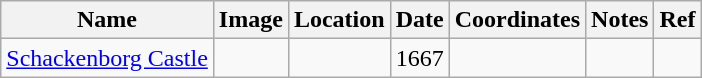<table class="wikitable sortable">
<tr>
<th>Name</th>
<th>Image</th>
<th>Location</th>
<th>Date</th>
<th>Coordinates</th>
<th>Notes</th>
<th>Ref</th>
</tr>
<tr>
<td><a href='#'>Schackenborg Castle</a></td>
<td></td>
<td></td>
<td>1667</td>
<td></td>
<td></td>
<td></td>
</tr>
</table>
